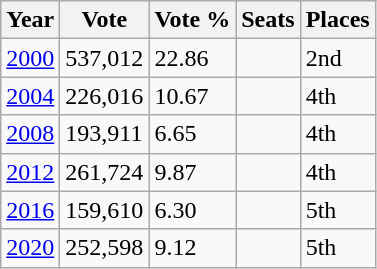<table class="wikitable">
<tr>
<th>Year</th>
<th>Vote</th>
<th>Vote %</th>
<th>Seats</th>
<th>Places</th>
</tr>
<tr>
<td><a href='#'>2000</a></td>
<td>537,012</td>
<td>22.86</td>
<td></td>
<td>2nd</td>
</tr>
<tr>
<td><a href='#'>2004</a></td>
<td>226,016</td>
<td>10.67</td>
<td></td>
<td>4th</td>
</tr>
<tr>
<td><a href='#'>2008</a></td>
<td>193,911</td>
<td>6.65</td>
<td></td>
<td>4th</td>
</tr>
<tr>
<td><a href='#'>2012</a></td>
<td>261,724</td>
<td>9.87</td>
<td></td>
<td>4th</td>
</tr>
<tr>
<td><a href='#'>2016</a></td>
<td>159,610</td>
<td>6.30</td>
<td></td>
<td>5th</td>
</tr>
<tr>
<td><a href='#'>2020</a></td>
<td>252,598</td>
<td>9.12</td>
<td></td>
<td>5th</td>
</tr>
</table>
